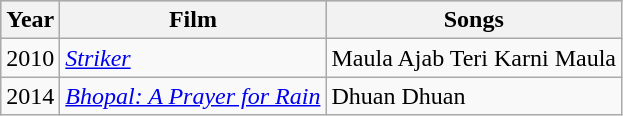<table class="wikitable sortable">
<tr style="background:#ccc; text-align:center;">
<th>Year</th>
<th>Film</th>
<th>Songs</th>
</tr>
<tr>
<td>2010</td>
<td><a href='#'><em>Striker</em></a></td>
<td>Maula Ajab Teri Karni Maula</td>
</tr>
<tr>
<td>2014</td>
<td><em><a href='#'>Bhopal: A Prayer for Rain</a></em></td>
<td>Dhuan Dhuan</td>
</tr>
</table>
